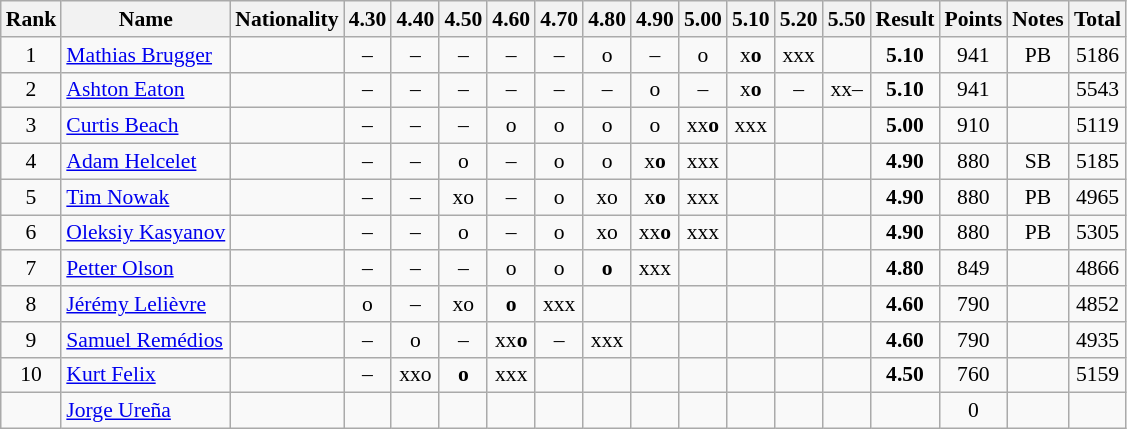<table class="wikitable sortable" style="text-align:center;font-size:90%">
<tr>
<th>Rank</th>
<th>Name</th>
<th>Nationality</th>
<th>4.30</th>
<th>4.40</th>
<th>4.50</th>
<th>4.60</th>
<th>4.70</th>
<th>4.80</th>
<th>4.90</th>
<th>5.00</th>
<th>5.10</th>
<th>5.20</th>
<th>5.50</th>
<th>Result</th>
<th>Points</th>
<th>Notes</th>
<th>Total</th>
</tr>
<tr>
<td>1</td>
<td align=left><a href='#'>Mathias Brugger</a></td>
<td align=left></td>
<td>–</td>
<td>–</td>
<td>–</td>
<td>–</td>
<td>–</td>
<td>o</td>
<td>–</td>
<td>o</td>
<td>x<strong>o</strong></td>
<td>xxx</td>
<td></td>
<td><strong>5.10</strong></td>
<td>941</td>
<td>PB</td>
<td>5186</td>
</tr>
<tr>
<td>2</td>
<td align=left><a href='#'>Ashton Eaton</a></td>
<td align=left></td>
<td>–</td>
<td>–</td>
<td>–</td>
<td>–</td>
<td>–</td>
<td>–</td>
<td>o</td>
<td>–</td>
<td>x<strong>o</strong></td>
<td>–</td>
<td>xx–</td>
<td><strong>5.10</strong></td>
<td>941</td>
<td></td>
<td>5543</td>
</tr>
<tr>
<td>3</td>
<td align=left><a href='#'>Curtis Beach</a></td>
<td align=left></td>
<td>–</td>
<td>–</td>
<td>–</td>
<td>o</td>
<td>o</td>
<td>o</td>
<td>o</td>
<td>xx<strong>o</strong></td>
<td>xxx</td>
<td></td>
<td></td>
<td><strong>5.00</strong></td>
<td>910</td>
<td></td>
<td>5119</td>
</tr>
<tr>
<td>4</td>
<td align=left><a href='#'>Adam Helcelet</a></td>
<td align=left></td>
<td>–</td>
<td>–</td>
<td>o</td>
<td>–</td>
<td>o</td>
<td>o</td>
<td>x<strong>o</strong></td>
<td>xxx</td>
<td></td>
<td></td>
<td></td>
<td><strong>4.90</strong></td>
<td>880</td>
<td>SB</td>
<td>5185</td>
</tr>
<tr>
<td>5</td>
<td align=left><a href='#'>Tim Nowak</a></td>
<td align=left></td>
<td>–</td>
<td>–</td>
<td>xo</td>
<td>–</td>
<td>o</td>
<td>xo</td>
<td>x<strong>o</strong></td>
<td>xxx</td>
<td></td>
<td></td>
<td></td>
<td><strong>4.90</strong></td>
<td>880</td>
<td>PB</td>
<td>4965</td>
</tr>
<tr>
<td>6</td>
<td align=left><a href='#'>Oleksiy Kasyanov</a></td>
<td align=left></td>
<td>–</td>
<td>–</td>
<td>o</td>
<td>–</td>
<td>o</td>
<td>xo</td>
<td>xx<strong>o</strong></td>
<td>xxx</td>
<td></td>
<td></td>
<td></td>
<td><strong>4.90</strong></td>
<td>880</td>
<td>PB</td>
<td>5305</td>
</tr>
<tr>
<td>7</td>
<td align=left><a href='#'>Petter Olson</a></td>
<td align=left></td>
<td>–</td>
<td>–</td>
<td>–</td>
<td>o</td>
<td>o</td>
<td><strong>o</strong></td>
<td>xxx</td>
<td></td>
<td></td>
<td></td>
<td></td>
<td><strong>4.80</strong></td>
<td>849</td>
<td></td>
<td>4866</td>
</tr>
<tr>
<td>8</td>
<td align=left><a href='#'>Jérémy Lelièvre</a></td>
<td align=left></td>
<td>o</td>
<td>–</td>
<td>xo</td>
<td><strong>o</strong></td>
<td>xxx</td>
<td></td>
<td></td>
<td></td>
<td></td>
<td></td>
<td></td>
<td><strong>4.60</strong></td>
<td>790</td>
<td></td>
<td>4852</td>
</tr>
<tr>
<td>9</td>
<td align=left><a href='#'>Samuel Remédios</a></td>
<td align=left></td>
<td>–</td>
<td>o</td>
<td>–</td>
<td>xx<strong>o</strong></td>
<td>–</td>
<td>xxx</td>
<td></td>
<td></td>
<td></td>
<td></td>
<td></td>
<td><strong>4.60</strong></td>
<td>790</td>
<td></td>
<td>4935</td>
</tr>
<tr>
<td>10</td>
<td align=left><a href='#'>Kurt Felix</a></td>
<td align=left></td>
<td>–</td>
<td>xxo</td>
<td><strong>o</strong></td>
<td>xxx</td>
<td></td>
<td></td>
<td></td>
<td></td>
<td></td>
<td></td>
<td></td>
<td><strong>4.50</strong></td>
<td>760</td>
<td></td>
<td>5159</td>
</tr>
<tr>
<td></td>
<td align=left><a href='#'>Jorge Ureña</a></td>
<td align=left></td>
<td></td>
<td></td>
<td></td>
<td></td>
<td></td>
<td></td>
<td></td>
<td></td>
<td></td>
<td></td>
<td></td>
<td><strong></strong></td>
<td>0</td>
<td></td>
<td></td>
</tr>
</table>
